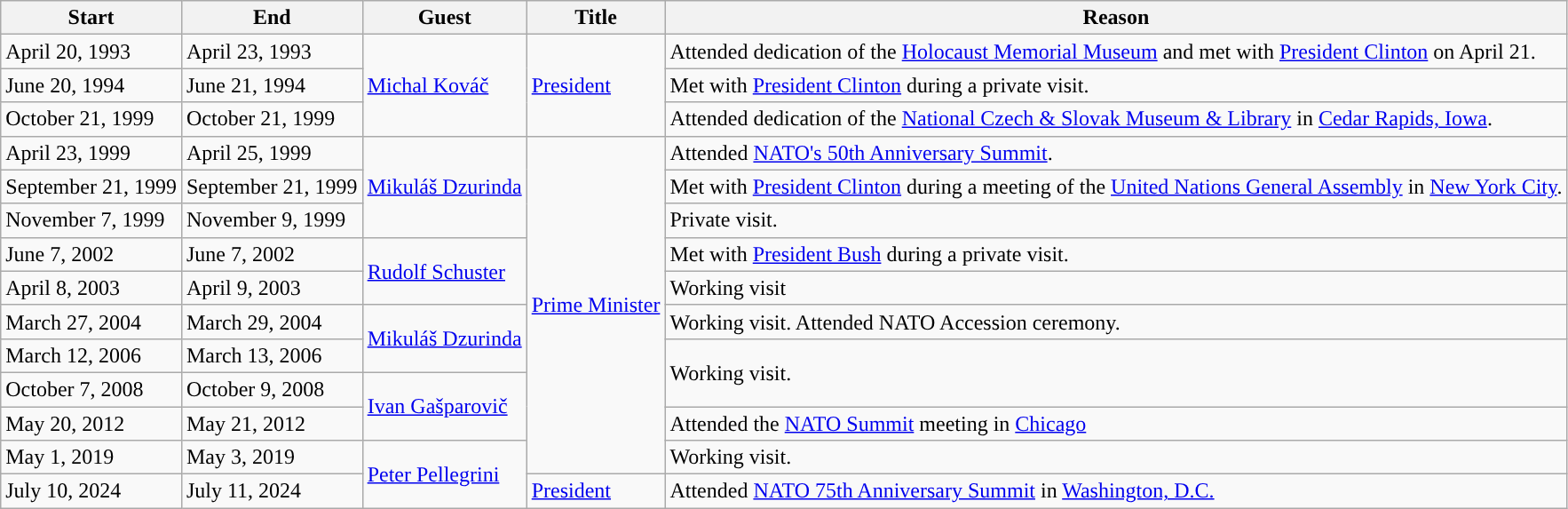<table class="wikitable sortable">
<tr>
<th>Start</th>
<th>End</th>
<th>Guest</th>
<th>Title</th>
<th>Reason</th>
</tr>
<tr>
<td>April 20, 1993</td>
<td>April 23, 1993</td>
<td rowspan=3><a href='#'>Michal Kováč</a></td>
<td rowspan=3><a href='#'>President</a></td>
<td>Attended dedication of the <a href='#'>Holocaust Memorial Museum</a> and met with <a href='#'>President Clinton</a> on April 21.</td>
</tr>
<tr>
<td>June 20, 1994</td>
<td>June 21, 1994</td>
<td>Met with <a href='#'>President Clinton</a> during a private visit.</td>
</tr>
<tr>
<td>October 21, 1999</td>
<td>October 21, 1999</td>
<td>Attended dedication of the <a href='#'>National Czech & Slovak Museum & Library</a> in <a href='#'>Cedar Rapids, Iowa</a>.</td>
</tr>
<tr>
<td>April 23, 1999</td>
<td>April 25, 1999</td>
<td rowspan=3><a href='#'>Mikuláš Dzurinda</a></td>
<td rowspan=10><a href='#'>Prime Minister</a></td>
<td>Attended <a href='#'>NATO's 50th Anniversary Summit</a>.</td>
</tr>
<tr>
<td>September 21, 1999</td>
<td>September 21, 1999</td>
<td>Met with <a href='#'>President Clinton</a> during a meeting of the <a href='#'>United Nations General Assembly</a> in <a href='#'>New York City</a>.</td>
</tr>
<tr>
<td>November 7, 1999</td>
<td>November 9, 1999</td>
<td>Private visit.</td>
</tr>
<tr>
<td>June 7, 2002</td>
<td>June 7, 2002</td>
<td rowspan=2><a href='#'>Rudolf Schuster</a></td>
<td>Met with <a href='#'>President Bush</a> during a private visit.</td>
</tr>
<tr>
<td>April 8, 2003</td>
<td>April 9, 2003</td>
<td>Working visit</td>
</tr>
<tr>
<td>March 27, 2004</td>
<td>March 29, 2004</td>
<td rowspan=2><a href='#'>Mikuláš Dzurinda</a></td>
<td>Working visit. Attended NATO Accession ceremony.</td>
</tr>
<tr>
<td>March 12, 2006</td>
<td>March 13, 2006</td>
<td rowspan=2>Working visit.</td>
</tr>
<tr>
<td>October 7, 2008</td>
<td>October 9, 2008</td>
<td rowspan=2><a href='#'>Ivan Gašparovič</a></td>
</tr>
<tr>
<td>May 20, 2012</td>
<td>May 21, 2012</td>
<td>Attended the <a href='#'>NATO Summit</a> meeting in <a href='#'>Chicago</a></td>
</tr>
<tr>
<td>May 1, 2019</td>
<td>May 3, 2019</td>
<td rowspan=2><a href='#'>Peter Pellegrini</a></td>
<td>Working visit.</td>
</tr>
<tr>
<td>July 10, 2024</td>
<td>July 11, 2024</td>
<td><a href='#'>President</a></td>
<td>Attended <a href='#'>NATO 75th Anniversary Summit</a> in <a href='#'>Washington, D.C.</a></td>
</tr>
</table>
